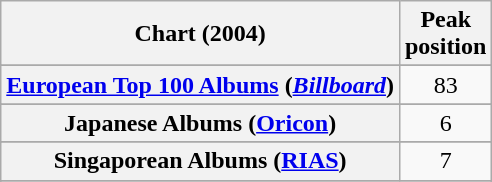<table class="wikitable sortable plainrowheaders" style="text-align:center">
<tr>
<th scope="col">Chart (2004)</th>
<th scope="col">Peak<br>position</th>
</tr>
<tr>
</tr>
<tr>
</tr>
<tr>
</tr>
<tr>
</tr>
<tr>
<th scope="row"><a href='#'>European Top 100 Albums</a> (<em><a href='#'>Billboard</a></em>)</th>
<td>83</td>
</tr>
<tr>
</tr>
<tr>
</tr>
<tr>
</tr>
<tr>
<th scope="row">Japanese Albums (<a href='#'>Oricon</a>)</th>
<td>6</td>
</tr>
<tr>
</tr>
<tr>
</tr>
<tr>
<th scope="row">Singaporean Albums (<a href='#'>RIAS</a>)</th>
<td>7</td>
</tr>
<tr>
</tr>
<tr>
</tr>
<tr>
</tr>
<tr>
</tr>
</table>
